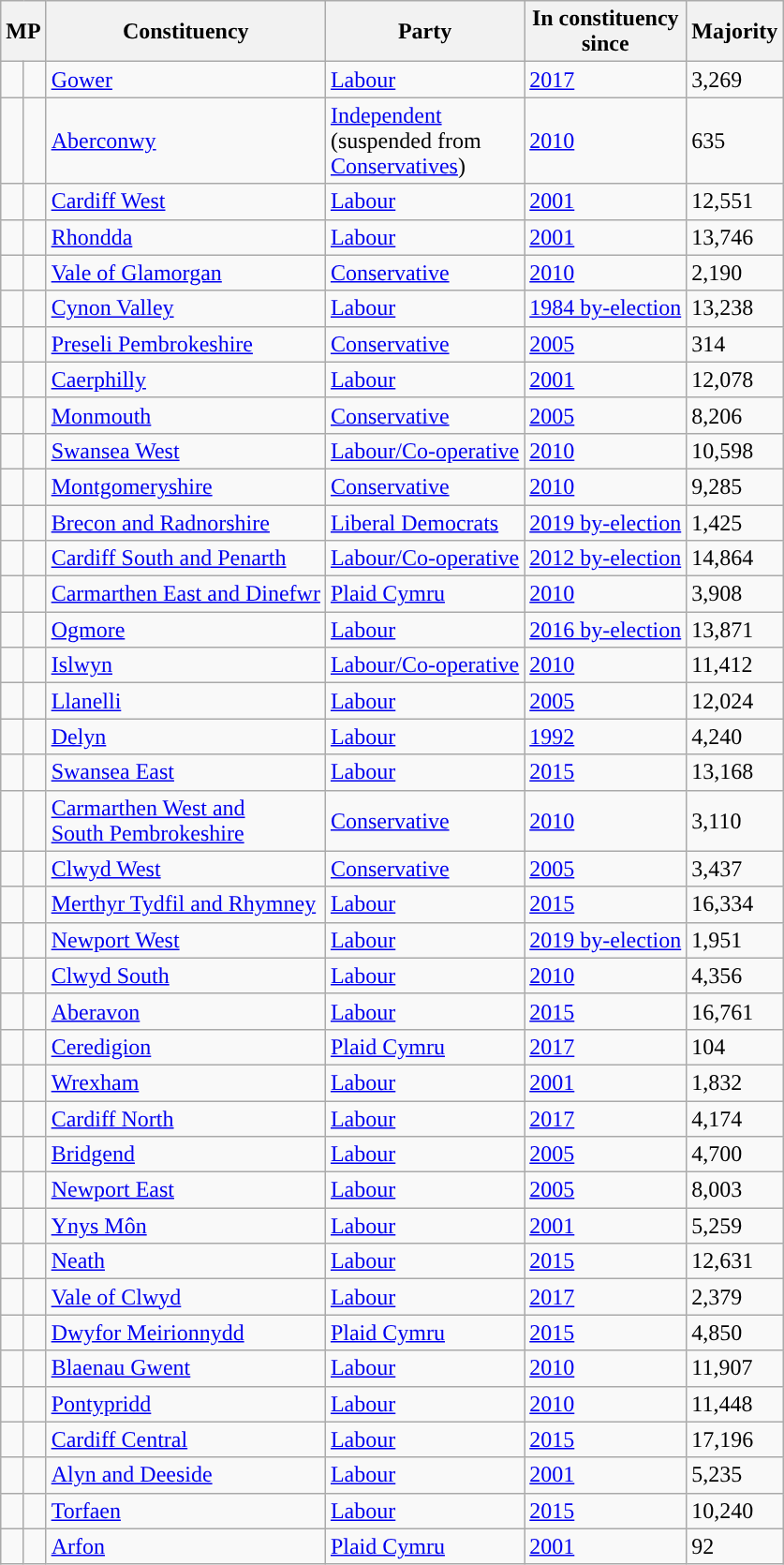<table class="wikitable sortable">
<tr>
<th colspan="2">MP</th>
<th>Constituency</th>
<th>Party</th>
<th>In constituency<br>since</th>
<th>Majority</th>
</tr>
<tr>
<td style="color:inherit;background-color: "></td>
<td></td>
<td><a href='#'>Gower</a></td>
<td><a href='#'>Labour</a></td>
<td><a href='#'>2017</a></td>
<td>3,269</td>
</tr>
<tr>
<td style="color:inherit;background-color: "></td>
<td></td>
<td><a href='#'>Aberconwy</a></td>
<td><a href='#'>Independent</a><br>(suspended from<br><a href='#'>Conservatives</a>)</td>
<td><a href='#'>2010</a></td>
<td>635</td>
</tr>
<tr>
<td style="color:inherit;background-color: "></td>
<td></td>
<td><a href='#'>Cardiff West</a></td>
<td><a href='#'>Labour</a></td>
<td><a href='#'>2001</a></td>
<td>12,551</td>
</tr>
<tr>
<td style="color:inherit;background-color: "></td>
<td></td>
<td><a href='#'>Rhondda</a></td>
<td><a href='#'>Labour</a></td>
<td><a href='#'>2001</a></td>
<td>13,746</td>
</tr>
<tr>
<td style="color:inherit;background-color: "></td>
<td></td>
<td><a href='#'>Vale of Glamorgan</a></td>
<td><a href='#'>Conservative</a></td>
<td><a href='#'>2010</a></td>
<td>2,190</td>
</tr>
<tr>
<td style="color:inherit;background-color: "></td>
<td></td>
<td><a href='#'>Cynon Valley</a></td>
<td><a href='#'>Labour</a></td>
<td><a href='#'>1984 by-election</a></td>
<td>13,238</td>
</tr>
<tr>
<td style="color:inherit;background-color: "></td>
<td></td>
<td><a href='#'>Preseli Pembrokeshire</a></td>
<td><a href='#'>Conservative</a></td>
<td><a href='#'>2005</a></td>
<td>314</td>
</tr>
<tr>
<td style="color:inherit;background-color: "></td>
<td></td>
<td><a href='#'>Caerphilly</a></td>
<td><a href='#'>Labour</a></td>
<td><a href='#'>2001</a></td>
<td>12,078</td>
</tr>
<tr>
<td style="color:inherit;background-color: "></td>
<td></td>
<td><a href='#'>Monmouth</a></td>
<td><a href='#'>Conservative</a></td>
<td><a href='#'>2005</a></td>
<td>8,206</td>
</tr>
<tr>
<td style="color:inherit;background-color: "></td>
<td></td>
<td><a href='#'>Swansea West</a></td>
<td><a href='#'>Labour/Co-operative</a></td>
<td><a href='#'>2010</a></td>
<td>10,598</td>
</tr>
<tr>
<td style="color:inherit;background-color: "></td>
<td></td>
<td><a href='#'>Montgomeryshire</a></td>
<td><a href='#'>Conservative</a></td>
<td><a href='#'>2010</a></td>
<td>9,285</td>
</tr>
<tr>
<td style="color:inherit;background-color: "></td>
<td></td>
<td><a href='#'>Brecon and Radnorshire</a></td>
<td><a href='#'>Liberal Democrats</a></td>
<td><a href='#'>2019 by-election</a></td>
<td>1,425</td>
</tr>
<tr>
<td style="color:inherit;background-color: "></td>
<td></td>
<td><a href='#'>Cardiff South and Penarth</a></td>
<td><a href='#'>Labour/Co-operative</a></td>
<td><a href='#'>2012 by-election</a></td>
<td>14,864</td>
</tr>
<tr>
<td style="color:inherit;background-color: "></td>
<td></td>
<td><a href='#'>Carmarthen East and Dinefwr</a></td>
<td><a href='#'>Plaid Cymru</a></td>
<td><a href='#'>2010</a></td>
<td>3,908</td>
</tr>
<tr>
<td style="color:inherit;background-color: "></td>
<td></td>
<td><a href='#'>Ogmore</a></td>
<td><a href='#'>Labour</a></td>
<td><a href='#'>2016 by-election</a></td>
<td>13,871</td>
</tr>
<tr>
<td style="color:inherit;background-color: "></td>
<td></td>
<td><a href='#'>Islwyn</a></td>
<td><a href='#'>Labour/Co-operative</a></td>
<td><a href='#'>2010</a></td>
<td>11,412</td>
</tr>
<tr>
<td style="color:inherit;background-color: "></td>
<td></td>
<td><a href='#'>Llanelli</a></td>
<td><a href='#'>Labour</a></td>
<td><a href='#'>2005</a></td>
<td>12,024</td>
</tr>
<tr>
<td style="color:inherit;background-color: "></td>
<td></td>
<td><a href='#'>Delyn</a></td>
<td><a href='#'>Labour</a></td>
<td><a href='#'>1992</a></td>
<td>4,240</td>
</tr>
<tr>
<td style="color:inherit;background-color: "></td>
<td></td>
<td><a href='#'>Swansea East</a></td>
<td><a href='#'>Labour</a></td>
<td><a href='#'>2015</a></td>
<td>13,168</td>
</tr>
<tr>
<td style="color:inherit;background-color: "></td>
<td></td>
<td><a href='#'>Carmarthen West and<br> South Pembrokeshire</a></td>
<td><a href='#'>Conservative</a></td>
<td><a href='#'>2010</a></td>
<td>3,110</td>
</tr>
<tr>
<td style="color:inherit;background-color: "></td>
<td></td>
<td><a href='#'>Clwyd West</a></td>
<td><a href='#'>Conservative</a></td>
<td><a href='#'>2005</a></td>
<td>3,437</td>
</tr>
<tr>
<td style="color:inherit;background-color: "></td>
<td></td>
<td><a href='#'>Merthyr Tydfil and Rhymney</a></td>
<td><a href='#'>Labour</a></td>
<td><a href='#'>2015</a></td>
<td>16,334</td>
</tr>
<tr>
<td style="color:inherit;background-color: "></td>
<td></td>
<td><a href='#'>Newport West</a></td>
<td><a href='#'>Labour</a></td>
<td><a href='#'>2019 by-election</a></td>
<td>1,951</td>
</tr>
<tr>
<td style="color:inherit;background-color: "></td>
<td></td>
<td><a href='#'>Clwyd South</a></td>
<td><a href='#'>Labour</a></td>
<td><a href='#'>2010</a></td>
<td>4,356</td>
</tr>
<tr>
<td style="color:inherit;background-color: "></td>
<td></td>
<td><a href='#'>Aberavon</a></td>
<td><a href='#'>Labour</a></td>
<td><a href='#'>2015</a></td>
<td>16,761</td>
</tr>
<tr>
<td style="color:inherit;background-color: "></td>
<td></td>
<td><a href='#'>Ceredigion</a></td>
<td><a href='#'>Plaid Cymru</a></td>
<td><a href='#'>2017</a></td>
<td>104</td>
</tr>
<tr>
<td style="color:inherit;background-color: "></td>
<td></td>
<td><a href='#'>Wrexham</a></td>
<td><a href='#'>Labour</a></td>
<td><a href='#'>2001</a></td>
<td>1,832</td>
</tr>
<tr>
<td style="color:inherit;background-color: "></td>
<td></td>
<td><a href='#'>Cardiff North</a></td>
<td><a href='#'>Labour</a></td>
<td><a href='#'>2017</a></td>
<td>4,174</td>
</tr>
<tr>
<td style="color:inherit;background-color: "></td>
<td></td>
<td><a href='#'>Bridgend</a></td>
<td><a href='#'>Labour</a></td>
<td><a href='#'>2005</a></td>
<td>4,700</td>
</tr>
<tr>
<td style="color:inherit;background-color: "></td>
<td></td>
<td><a href='#'>Newport East</a></td>
<td><a href='#'>Labour</a></td>
<td><a href='#'>2005</a></td>
<td>8,003</td>
</tr>
<tr>
<td style="color:inherit;background-color: "></td>
<td></td>
<td><a href='#'>Ynys Môn</a></td>
<td><a href='#'>Labour</a></td>
<td><a href='#'>2001</a></td>
<td>5,259</td>
</tr>
<tr>
<td style="color:inherit;background-color: "></td>
<td></td>
<td><a href='#'>Neath</a></td>
<td><a href='#'>Labour</a></td>
<td><a href='#'>2015</a></td>
<td>12,631</td>
</tr>
<tr>
<td style="color:inherit;background-color: "></td>
<td></td>
<td><a href='#'>Vale of Clwyd</a></td>
<td><a href='#'>Labour</a></td>
<td><a href='#'>2017</a></td>
<td>2,379</td>
</tr>
<tr>
<td style="color:inherit;background-color: "></td>
<td></td>
<td><a href='#'>Dwyfor Meirionnydd</a></td>
<td><a href='#'>Plaid Cymru</a></td>
<td><a href='#'>2015</a></td>
<td>4,850</td>
</tr>
<tr>
<td style="color:inherit;background-color: "></td>
<td></td>
<td><a href='#'>Blaenau Gwent</a></td>
<td><a href='#'>Labour</a></td>
<td><a href='#'>2010</a></td>
<td>11,907</td>
</tr>
<tr>
<td style="color:inherit;background-color: "></td>
<td></td>
<td><a href='#'>Pontypridd</a></td>
<td><a href='#'>Labour</a></td>
<td><a href='#'>2010</a></td>
<td>11,448</td>
</tr>
<tr>
<td style="color:inherit;background-color: "></td>
<td></td>
<td><a href='#'>Cardiff Central</a></td>
<td><a href='#'>Labour</a></td>
<td><a href='#'>2015</a></td>
<td>17,196</td>
</tr>
<tr>
<td style="color:inherit;background-color: "></td>
<td></td>
<td><a href='#'>Alyn and Deeside</a></td>
<td><a href='#'>Labour</a></td>
<td><a href='#'>2001</a></td>
<td>5,235</td>
</tr>
<tr>
<td style="color:inherit;background-color: "></td>
<td></td>
<td><a href='#'>Torfaen</a></td>
<td><a href='#'>Labour</a></td>
<td><a href='#'>2015</a></td>
<td>10,240</td>
</tr>
<tr>
<td style="color:inherit;background-color: "></td>
<td></td>
<td><a href='#'>Arfon</a></td>
<td><a href='#'>Plaid Cymru</a></td>
<td><a href='#'>2001</a></td>
<td>92</td>
</tr>
</table>
